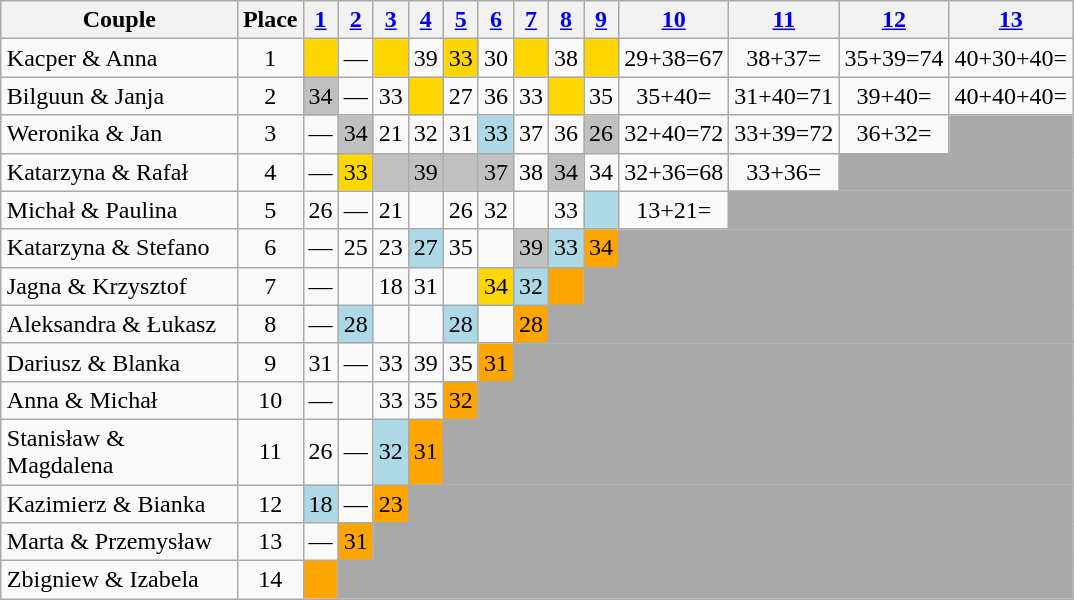<table class="wikitable sortable" style="margin:auto;text-align:center;">
<tr>
<th width="150">Couple</th>
<th>Place</th>
<th><a href='#'>1</a></th>
<th><a href='#'>2</a></th>
<th><a href='#'>3</a></th>
<th><a href='#'>4</a></th>
<th><a href='#'>5</a></th>
<th><a href='#'>6</a></th>
<th><a href='#'>7</a></th>
<th><a href='#'>8</a></th>
<th><a href='#'>9</a></th>
<th><a href='#'>10</a></th>
<th><a href='#'>11</a></th>
<th><a href='#'>12</a></th>
<th><a href='#'>13</a></th>
</tr>
<tr>
<td style="text-align:left;">Kacper & Anna</td>
<td>1</td>
<td bgcolor="gold"></td>
<td>—</td>
<td bgcolor="gold"></td>
<td>39</td>
<td bgcolor="gold">33</td>
<td>30</td>
<td bgcolor="gold"></td>
<td>38</td>
<td bgcolor="gold"></td>
<td>29+38=67</td>
<td>38+37=</td>
<td>35+39=74</td>
<td>40+30+40=</td>
</tr>
<tr>
<td style="text-align:left;">Bilguun & Janja</td>
<td>2</td>
<td bgcolor="silver">34</td>
<td>—</td>
<td>33</td>
<td bgcolor="gold"></td>
<td>27</td>
<td>36</td>
<td>33</td>
<td bgcolor="gold"></td>
<td>35</td>
<td>35+40=</td>
<td>31+40=71</td>
<td>39+40=</td>
<td>40+40+40=</td>
</tr>
<tr>
<td style="text-align:left;">Weronika & Jan</td>
<td>3</td>
<td>—</td>
<td bgcolor="silver">34</td>
<td>21</td>
<td>32</td>
<td>31</td>
<td style="background:lightblue;">33</td>
<td>37</td>
<td>36</td>
<td bgcolor="silver">26</td>
<td>32+40=72</td>
<td>33+39=72</td>
<td>36+32=</td>
<td style="background:darkgray;" colspan="4"></td>
</tr>
<tr>
<td style="text-align:left;">Katarzyna & Rafał</td>
<td>4</td>
<td>—</td>
<td bgcolor="gold">33</td>
<td bgcolor="silver"></td>
<td bgcolor="silver">39</td>
<td bgcolor="silver"></td>
<td bgcolor="silver">37</td>
<td>38</td>
<td bgcolor="silver">34</td>
<td>34</td>
<td> 32+36=68</td>
<td>33+36=</td>
<td style="background:darkgray;" colspan="5"></td>
</tr>
<tr>
<td style="text-align:left;">Michał & Paulina</td>
<td>5</td>
<td>26</td>
<td>—</td>
<td>21</td>
<td></td>
<td>26</td>
<td>32</td>
<td></td>
<td>33</td>
<td style="background:lightblue;"></td>
<td>13+21=</td>
<td style="background:darkgray;" colspan="6"></td>
</tr>
<tr>
<td style="text-align:left;">Katarzyna & Stefano</td>
<td>6</td>
<td>—</td>
<td>25</td>
<td>23</td>
<td style="background:lightblue;">27</td>
<td>35</td>
<td></td>
<td bgcolor="silver">39</td>
<td style="background:lightblue;">33</td>
<td style="background:orange;">34</td>
<td style="background:darkgray;" colspan="7"></td>
</tr>
<tr>
<td style="text-align:left;">Jagna & Krzysztof</td>
<td>7</td>
<td>—</td>
<td></td>
<td>18</td>
<td>31</td>
<td></td>
<td bgcolor="gold">34</td>
<td style="background:lightblue;">32</td>
<td style="background:orange;"></td>
<td style="background:darkgray;" colspan="8"></td>
</tr>
<tr>
<td style="text-align:left;">Aleksandra & Łukasz</td>
<td>8</td>
<td>—</td>
<td style="background:lightblue;">28</td>
<td></td>
<td></td>
<td style="background:lightblue;">28</td>
<td></td>
<td style="background:orange;">28</td>
<td style="background:darkgray;" colspan="9"></td>
</tr>
<tr>
<td style="text-align:left;">Dariusz & Blanka</td>
<td>9</td>
<td>31</td>
<td>—</td>
<td>33</td>
<td>39</td>
<td>35</td>
<td style="background:orange;">31</td>
<td style="background:darkgray;" colspan="10"></td>
</tr>
<tr>
<td style="text-align:left;">Anna & Michał</td>
<td>10</td>
<td>—</td>
<td></td>
<td>33</td>
<td>35</td>
<td style="background:orange;">32</td>
<td style="background:darkgray;" colspan="11"></td>
</tr>
<tr>
<td style="text-align:left;">Stanisław & Magdalena</td>
<td>11</td>
<td>26</td>
<td>—</td>
<td style="background:lightblue;">32</td>
<td style="background:orange;">31</td>
<td style="background:darkgray;" colspan="12"></td>
</tr>
<tr>
<td style="text-align:left;">Kazimierz & Bianka</td>
<td>12</td>
<td style="background:lightblue;">18</td>
<td>—</td>
<td style="background:orange;">23</td>
<td style="background:darkgray;" colspan="12"></td>
</tr>
<tr>
<td style="text-align:left;">Marta & Przemysław</td>
<td>13</td>
<td>—</td>
<td style="background:orange;">31</td>
<td style="background:darkgray;" colspan="12"></td>
</tr>
<tr>
<td style="text-align:left;">Zbigniew & Izabela</td>
<td>14</td>
<td style="background:orange;"></td>
<td style="background:darkgray;" colspan="13"></td>
</tr>
</table>
